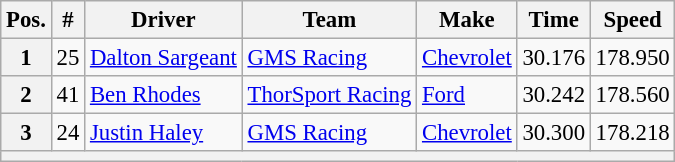<table class="wikitable" style="font-size:95%">
<tr>
<th>Pos.</th>
<th>#</th>
<th>Driver</th>
<th>Team</th>
<th>Make</th>
<th>Time</th>
<th>Speed</th>
</tr>
<tr>
<th>1</th>
<td>25</td>
<td><a href='#'>Dalton Sargeant</a></td>
<td><a href='#'>GMS Racing</a></td>
<td><a href='#'>Chevrolet</a></td>
<td>30.176</td>
<td>178.950</td>
</tr>
<tr>
<th>2</th>
<td>41</td>
<td><a href='#'>Ben Rhodes</a></td>
<td><a href='#'>ThorSport Racing</a></td>
<td><a href='#'>Ford</a></td>
<td>30.242</td>
<td>178.560</td>
</tr>
<tr>
<th>3</th>
<td>24</td>
<td><a href='#'>Justin Haley</a></td>
<td><a href='#'>GMS Racing</a></td>
<td><a href='#'>Chevrolet</a></td>
<td>30.300</td>
<td>178.218</td>
</tr>
<tr>
<th colspan="7"></th>
</tr>
</table>
